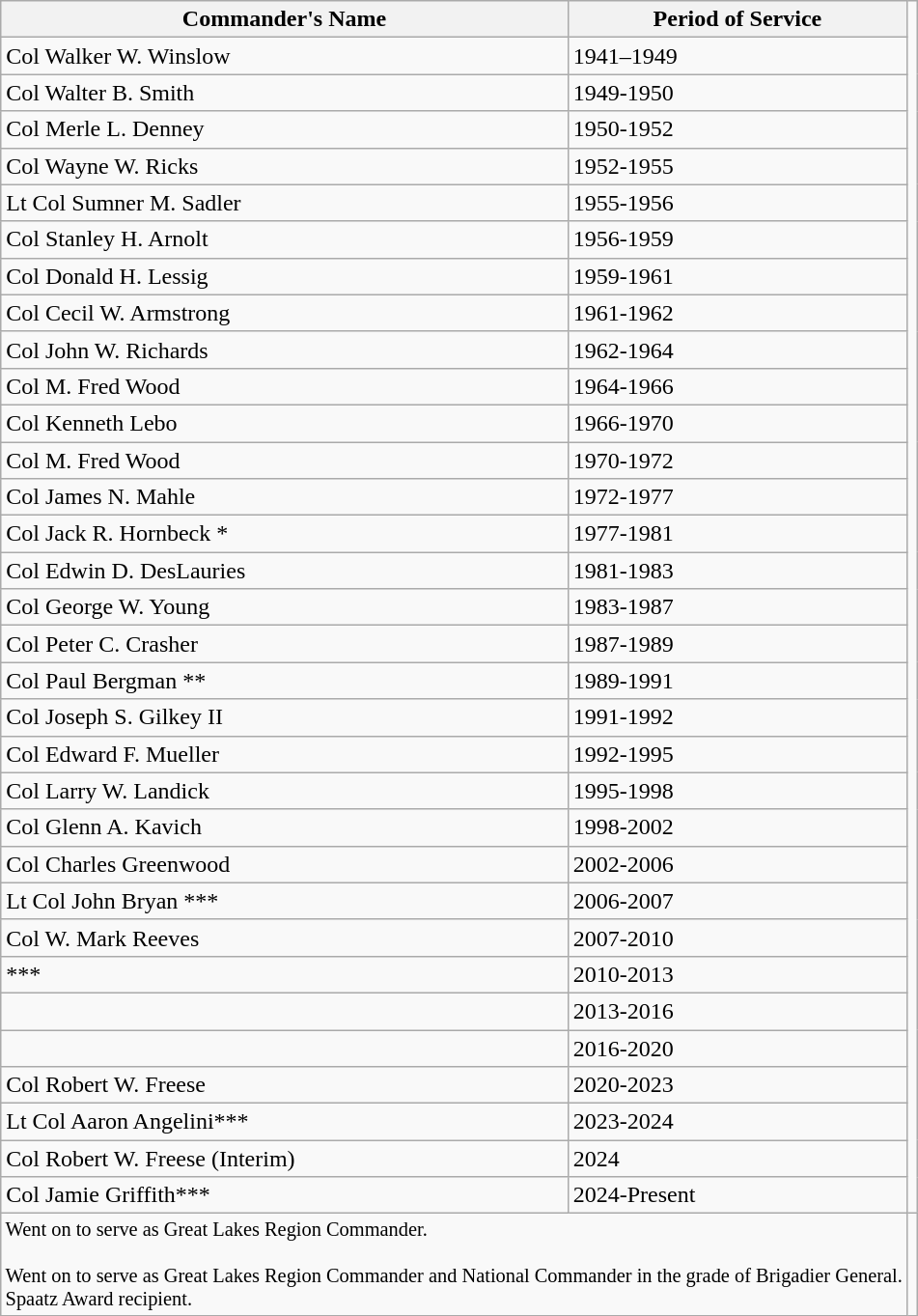<table class="wikitable">
<tr>
<th>Commander's Name</th>
<th>Period of Service</th>
</tr>
<tr>
<td>Col Walker W. Winslow</td>
<td>1941–1949</td>
</tr>
<tr>
<td>Col Walter B. Smith</td>
<td>1949-1950</td>
</tr>
<tr>
<td>Col Merle L. Denney</td>
<td>1950-1952</td>
</tr>
<tr>
<td>Col Wayne W. Ricks</td>
<td>1952-1955</td>
</tr>
<tr>
<td>Lt Col Sumner M. Sadler</td>
<td>1955-1956</td>
</tr>
<tr>
<td>Col Stanley H. Arnolt</td>
<td>1956-1959</td>
</tr>
<tr>
<td>Col Donald H. Lessig</td>
<td>1959-1961</td>
</tr>
<tr>
<td>Col Cecil W. Armstrong</td>
<td>1961-1962</td>
</tr>
<tr>
<td>Col John W. Richards</td>
<td>1962-1964</td>
</tr>
<tr>
<td>Col M. Fred Wood</td>
<td>1964-1966</td>
</tr>
<tr>
<td>Col Kenneth Lebo</td>
<td>1966-1970</td>
</tr>
<tr>
<td>Col M. Fred Wood</td>
<td>1970-1972</td>
</tr>
<tr>
<td>Col James N. Mahle</td>
<td>1972-1977</td>
</tr>
<tr>
<td>Col Jack R. Hornbeck *</td>
<td>1977-1981</td>
</tr>
<tr>
<td>Col Edwin D. DesLauries</td>
<td>1981-1983</td>
</tr>
<tr>
<td>Col George W. Young</td>
<td>1983-1987</td>
</tr>
<tr>
<td>Col Peter C. Crasher</td>
<td>1987-1989</td>
</tr>
<tr>
<td>Col Paul Bergman **</td>
<td>1989-1991</td>
</tr>
<tr>
<td>Col Joseph S. Gilkey II</td>
<td>1991-1992</td>
</tr>
<tr>
<td>Col Edward F. Mueller</td>
<td>1992-1995</td>
</tr>
<tr>
<td>Col Larry W. Landick</td>
<td>1995-1998</td>
</tr>
<tr>
<td>Col Glenn A. Kavich</td>
<td>1998-2002</td>
</tr>
<tr>
<td>Col Charles Greenwood</td>
<td>2002-2006</td>
</tr>
<tr>
<td>Lt Col John Bryan ***</td>
<td>2006-2007</td>
</tr>
<tr>
<td>Col W. Mark Reeves</td>
<td>2007-2010</td>
</tr>
<tr>
<td> ***</td>
<td>2010-2013</td>
</tr>
<tr>
<td></td>
<td>2013-2016</td>
</tr>
<tr>
<td></td>
<td>2016-2020</td>
</tr>
<tr>
<td>Col Robert W. Freese</td>
<td>2020-2023</td>
</tr>
<tr>
<td>Lt Col Aaron Angelini***</td>
<td>2023-2024</td>
</tr>
<tr>
<td>Col Robert W. Freese (Interim)</td>
<td>2024</td>
</tr>
<tr>
<td>Col Jamie Griffith***</td>
<td>2024-Present</td>
</tr>
<tr>
<td colspan="2" style="font-size:0.85em">Went on to serve as Great Lakes Region Commander.<br><br>Went on to serve as Great Lakes Region Commander and National Commander in the grade of Brigadier General.<br>Spaatz Award recipient.</td>
<td></td>
</tr>
</table>
